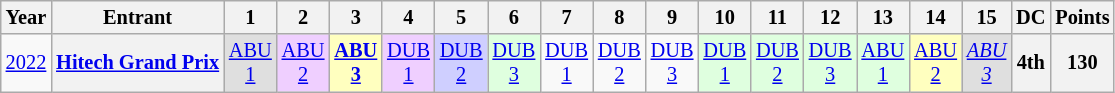<table class="wikitable" style="text-align:center; font-size:85%">
<tr>
<th>Year</th>
<th>Entrant</th>
<th>1</th>
<th>2</th>
<th>3</th>
<th>4</th>
<th>5</th>
<th>6</th>
<th>7</th>
<th>8</th>
<th>9</th>
<th>10</th>
<th>11</th>
<th>12</th>
<th>13</th>
<th>14</th>
<th>15</th>
<th>DC</th>
<th>Points</th>
</tr>
<tr>
<td><a href='#'>2022</a></td>
<th nowrap><a href='#'>Hitech Grand Prix</a></th>
<td style="background:#DFDFDF;"><a href='#'>ABU<br>1</a><br></td>
<td style="background:#EFCFFF;"><a href='#'>ABU<br>2</a><br></td>
<td style="background:#FFFFBF;"><strong><a href='#'>ABU<br>3</a></strong><br></td>
<td style="background:#EFCFFF;"><a href='#'>DUB<br>1</a><br></td>
<td style="background:#CFCFFF;"><a href='#'>DUB<br>2</a><br></td>
<td style="background:#DFFFDF;"><a href='#'>DUB<br>3</a><br></td>
<td><a href='#'>DUB<br>1</a></td>
<td><a href='#'>DUB<br>2</a></td>
<td><a href='#'>DUB<br>3</a></td>
<td style="background:#DFFFDF;"><a href='#'>DUB<br>1</a><br></td>
<td style="background:#DFFFDF;"><a href='#'>DUB<br>2</a><br></td>
<td style="background:#DFFFDF;"><a href='#'>DUB<br>3</a><br></td>
<td style="background:#DFFFDF;"><a href='#'>ABU<br>1</a><br></td>
<td style="background:#FFFFBF;"><a href='#'>ABU<br>2</a><br></td>
<td style="background:#DFDFDF;"><em><a href='#'>ABU<br>3</a></em><br></td>
<th>4th</th>
<th>130</th>
</tr>
</table>
